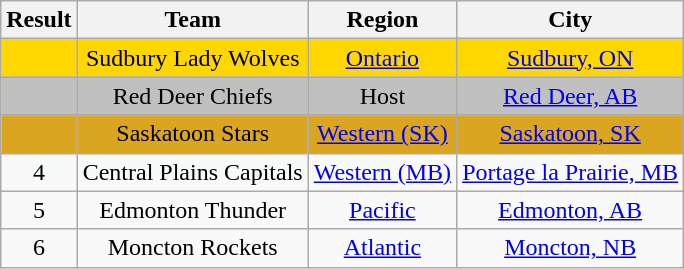<table class="wikitable" style="text-align: center;">
<tr>
<th>Result</th>
<th>Team</th>
<th>Region</th>
<th>City</th>
</tr>
<tr bgcolor=gold>
<td></td>
<td>Sudbury Lady Wolves</td>
<td><a href='#'>Ontario</a></td>
<td><a href='#'>Sudbury, ON</a></td>
</tr>
<tr bgcolor=silver>
<td></td>
<td>Red Deer Chiefs</td>
<td>Host</td>
<td><a href='#'>Red Deer, AB</a></td>
</tr>
<tr bgcolor=goldenrod>
<td></td>
<td>Saskatoon Stars</td>
<td><a href='#'>Western (SK)</a></td>
<td><a href='#'>Saskatoon, SK</a></td>
</tr>
<tr>
<td>4</td>
<td>Central Plains Capitals</td>
<td><a href='#'>Western (MB)</a></td>
<td><a href='#'>Portage la Prairie, MB</a></td>
</tr>
<tr>
<td>5</td>
<td>Edmonton Thunder</td>
<td><a href='#'>Pacific</a></td>
<td><a href='#'>Edmonton, AB</a></td>
</tr>
<tr>
<td>6</td>
<td>Moncton Rockets</td>
<td><a href='#'>Atlantic</a></td>
<td><a href='#'>Moncton, NB</a></td>
</tr>
</table>
